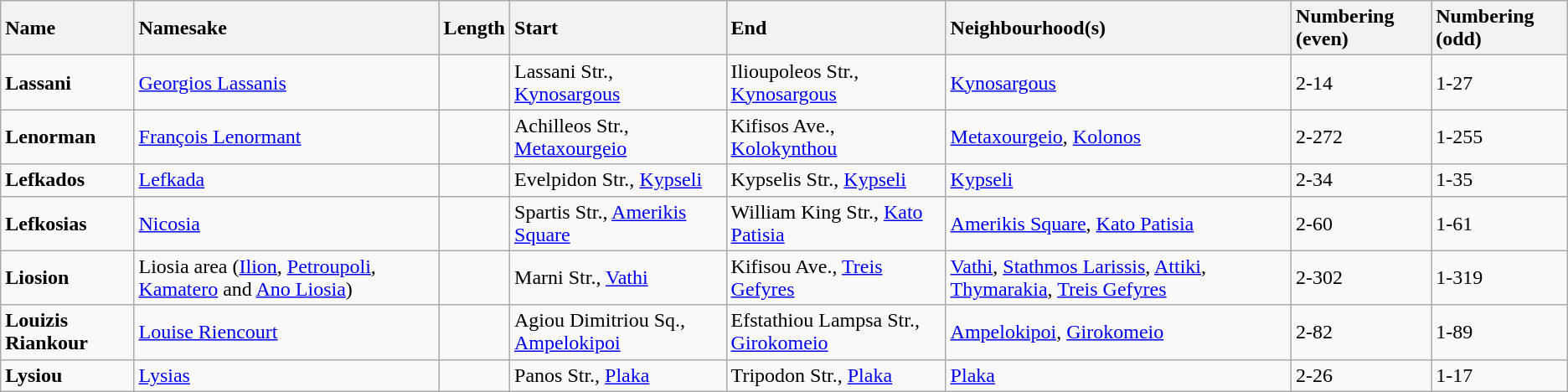<table class="wikitable sortable">
<tr>
<th style="text-align:left;">Name</th>
<th style="text-align:left;">Namesake</th>
<th style="text-align:left;">Length</th>
<th style="text-align:left;">Start</th>
<th style="text-align:left;">End</th>
<th style="text-align:left;">Neighbourhood(s)</th>
<th style="text-align:left;">Numbering (even)</th>
<th style="text-align:left;">Numbering (odd)</th>
</tr>
<tr class="sort">
<td><strong>Lassani</strong><br></td>
<td><a href='#'>Georgios Lassanis</a></td>
<td></td>
<td>Lassani Str., <a href='#'>Kynosargous</a></td>
<td>Ilioupoleos Str., <a href='#'>Kynosargous</a></td>
<td><a href='#'>Kynosargous</a></td>
<td>2-14</td>
<td>1-27</td>
</tr>
<tr>
<td><strong>Lenorman</strong><br></td>
<td><a href='#'>François Lenormant</a></td>
<td></td>
<td>Achilleos Str., <a href='#'>Metaxourgeio</a></td>
<td>Kifisos Ave., <a href='#'>Kolokynthou</a></td>
<td><a href='#'>Metaxourgeio</a>, <a href='#'>Kolonos</a></td>
<td>2-272</td>
<td>1-255</td>
</tr>
<tr>
<td><strong>Lefkados</strong><br></td>
<td><a href='#'>Lefkada</a></td>
<td></td>
<td>Evelpidon Str., <a href='#'>Kypseli</a></td>
<td>Kypselis Str., <a href='#'>Kypseli</a></td>
<td><a href='#'>Kypseli</a></td>
<td>2-34</td>
<td>1-35</td>
</tr>
<tr>
<td><strong>Lefkosias</strong><br></td>
<td><a href='#'>Nicosia</a></td>
<td></td>
<td>Spartis Str., <a href='#'>Amerikis Square</a></td>
<td>William King Str., <a href='#'>Kato Patisia</a></td>
<td><a href='#'>Amerikis Square</a>, <a href='#'>Kato Patisia</a></td>
<td>2-60</td>
<td>1-61</td>
</tr>
<tr>
<td><strong>Liosion</strong><br></td>
<td>Liosia area (<a href='#'>Ilion</a>, <a href='#'>Petroupoli</a>, <a href='#'>Kamatero</a> and <a href='#'>Ano Liosia</a>)</td>
<td></td>
<td>Marni Str., <a href='#'>Vathi</a></td>
<td>Kifisou Ave., <a href='#'>Treis Gefyres</a></td>
<td><a href='#'>Vathi</a>, <a href='#'>Stathmos Larissis</a>, <a href='#'>Attiki</a>, <a href='#'>Thymarakia</a>, <a href='#'>Treis Gefyres</a></td>
<td>2-302</td>
<td>1-319</td>
</tr>
<tr>
<td><strong>Louizis Riankour</strong><br></td>
<td><a href='#'>Louise Riencourt</a></td>
<td></td>
<td>Agiou Dimitriou Sq., <a href='#'>Ampelokipoi</a></td>
<td>Efstathiou Lampsa Str., <a href='#'>Girokomeio</a></td>
<td><a href='#'>Ampelokipoi</a>, <a href='#'>Girokomeio</a></td>
<td>2-82</td>
<td>1-89</td>
</tr>
<tr>
<td><strong>Lysiou</strong><br></td>
<td><a href='#'>Lysias</a></td>
<td></td>
<td>Panos Str., <a href='#'>Plaka</a></td>
<td>Tripodon Str., <a href='#'>Plaka</a></td>
<td><a href='#'>Plaka</a></td>
<td>2-26</td>
<td>1-17</td>
</tr>
</table>
